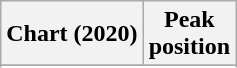<table class="wikitable sortable plainrowheaders" style="text-align:center">
<tr>
<th scope="col">Chart (2020)</th>
<th scope="col">Peak<br>position</th>
</tr>
<tr>
</tr>
<tr>
</tr>
<tr>
</tr>
</table>
